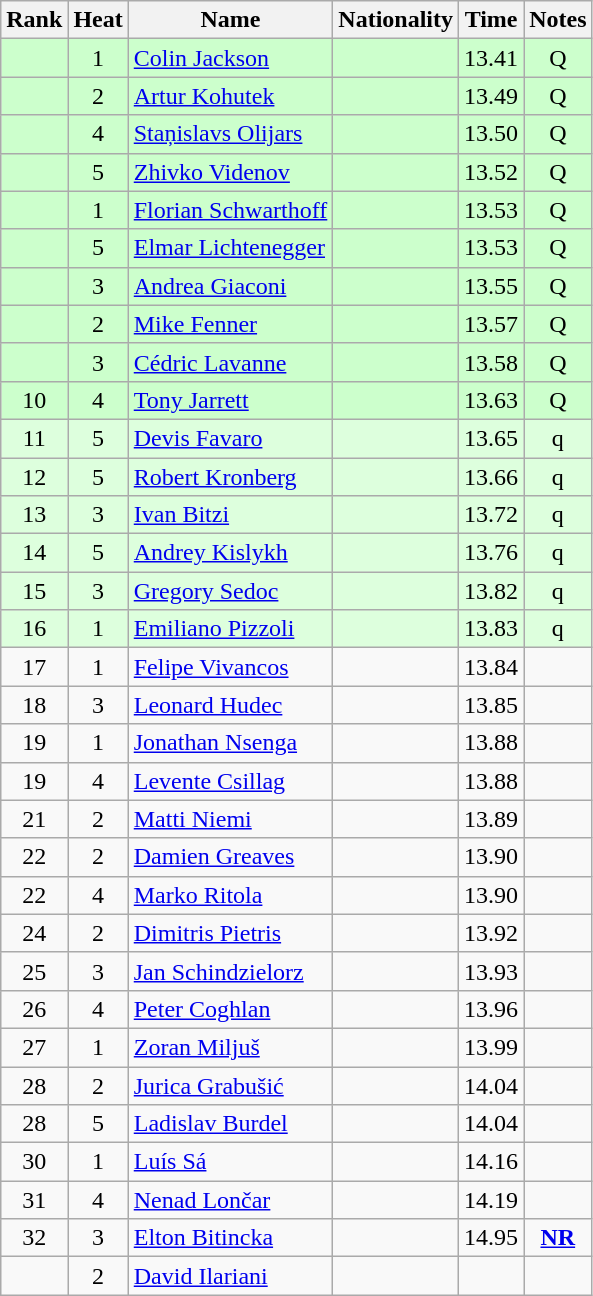<table class="wikitable sortable" style="text-align:center">
<tr>
<th>Rank</th>
<th>Heat</th>
<th>Name</th>
<th>Nationality</th>
<th>Time</th>
<th>Notes</th>
</tr>
<tr bgcolor=ccffcc>
<td></td>
<td>1</td>
<td align=left><a href='#'>Colin Jackson</a></td>
<td align=left></td>
<td>13.41</td>
<td>Q</td>
</tr>
<tr bgcolor=ccffcc>
<td></td>
<td>2</td>
<td align=left><a href='#'>Artur Kohutek</a></td>
<td align=left></td>
<td>13.49</td>
<td>Q</td>
</tr>
<tr bgcolor=ccffcc>
<td></td>
<td>4</td>
<td align=left><a href='#'>Staņislavs Olijars</a></td>
<td align=left></td>
<td>13.50</td>
<td>Q</td>
</tr>
<tr bgcolor=ccffcc>
<td></td>
<td>5</td>
<td align=left><a href='#'>Zhivko Videnov</a></td>
<td align=left></td>
<td>13.52</td>
<td>Q</td>
</tr>
<tr bgcolor=ccffcc>
<td></td>
<td>1</td>
<td align=left><a href='#'>Florian Schwarthoff</a></td>
<td align=left></td>
<td>13.53</td>
<td>Q</td>
</tr>
<tr bgcolor=ccffcc>
<td></td>
<td>5</td>
<td align=left><a href='#'>Elmar Lichtenegger</a></td>
<td align=left></td>
<td>13.53</td>
<td>Q</td>
</tr>
<tr bgcolor=ccffcc>
<td></td>
<td>3</td>
<td align=left><a href='#'>Andrea Giaconi</a></td>
<td align=left></td>
<td>13.55</td>
<td>Q</td>
</tr>
<tr bgcolor=ccffcc>
<td></td>
<td>2</td>
<td align=left><a href='#'>Mike Fenner</a></td>
<td align=left></td>
<td>13.57</td>
<td>Q</td>
</tr>
<tr bgcolor=ccffcc>
<td></td>
<td>3</td>
<td align=left><a href='#'>Cédric Lavanne</a></td>
<td align=left></td>
<td>13.58</td>
<td>Q</td>
</tr>
<tr bgcolor=ccffcc>
<td>10</td>
<td>4</td>
<td align=left><a href='#'>Tony Jarrett</a></td>
<td align=left></td>
<td>13.63</td>
<td>Q</td>
</tr>
<tr bgcolor=ddffdd>
<td>11</td>
<td>5</td>
<td align=left><a href='#'>Devis Favaro</a></td>
<td align=left></td>
<td>13.65</td>
<td>q</td>
</tr>
<tr bgcolor=ddffdd>
<td>12</td>
<td>5</td>
<td align=left><a href='#'>Robert Kronberg</a></td>
<td align=left></td>
<td>13.66</td>
<td>q</td>
</tr>
<tr bgcolor=ddffdd>
<td>13</td>
<td>3</td>
<td align=left><a href='#'>Ivan Bitzi</a></td>
<td align=left></td>
<td>13.72</td>
<td>q</td>
</tr>
<tr bgcolor=ddffdd>
<td>14</td>
<td>5</td>
<td align=left><a href='#'>Andrey Kislykh</a></td>
<td align=left></td>
<td>13.76</td>
<td>q</td>
</tr>
<tr bgcolor=ddffdd>
<td>15</td>
<td>3</td>
<td align=left><a href='#'>Gregory Sedoc</a></td>
<td align=left></td>
<td>13.82</td>
<td>q</td>
</tr>
<tr bgcolor=ddffdd>
<td>16</td>
<td>1</td>
<td align=left><a href='#'>Emiliano Pizzoli</a></td>
<td align=left></td>
<td>13.83</td>
<td>q</td>
</tr>
<tr>
<td>17</td>
<td>1</td>
<td align=left><a href='#'>Felipe Vivancos</a></td>
<td align=left></td>
<td>13.84</td>
<td></td>
</tr>
<tr>
<td>18</td>
<td>3</td>
<td align=left><a href='#'>Leonard Hudec</a></td>
<td align=left></td>
<td>13.85</td>
<td></td>
</tr>
<tr>
<td>19</td>
<td>1</td>
<td align=left><a href='#'>Jonathan Nsenga</a></td>
<td align=left></td>
<td>13.88</td>
<td></td>
</tr>
<tr>
<td>19</td>
<td>4</td>
<td align=left><a href='#'>Levente Csillag</a></td>
<td align=left></td>
<td>13.88</td>
<td></td>
</tr>
<tr>
<td>21</td>
<td>2</td>
<td align=left><a href='#'>Matti Niemi</a></td>
<td align=left></td>
<td>13.89</td>
<td></td>
</tr>
<tr>
<td>22</td>
<td>2</td>
<td align=left><a href='#'>Damien Greaves</a></td>
<td align=left></td>
<td>13.90</td>
<td></td>
</tr>
<tr>
<td>22</td>
<td>4</td>
<td align=left><a href='#'>Marko Ritola</a></td>
<td align=left></td>
<td>13.90</td>
<td></td>
</tr>
<tr>
<td>24</td>
<td>2</td>
<td align=left><a href='#'>Dimitris Pietris</a></td>
<td align=left></td>
<td>13.92</td>
<td></td>
</tr>
<tr>
<td>25</td>
<td>3</td>
<td align=left><a href='#'>Jan Schindzielorz</a></td>
<td align=left></td>
<td>13.93</td>
<td></td>
</tr>
<tr>
<td>26</td>
<td>4</td>
<td align=left><a href='#'>Peter Coghlan</a></td>
<td align=left></td>
<td>13.96</td>
<td></td>
</tr>
<tr>
<td>27</td>
<td>1</td>
<td align=left><a href='#'>Zoran Miljuš</a></td>
<td align=left></td>
<td>13.99</td>
<td></td>
</tr>
<tr>
<td>28</td>
<td>2</td>
<td align=left><a href='#'>Jurica Grabušić</a></td>
<td align=left></td>
<td>14.04</td>
<td></td>
</tr>
<tr>
<td>28</td>
<td>5</td>
<td align=left><a href='#'>Ladislav Burdel</a></td>
<td align=left></td>
<td>14.04</td>
<td></td>
</tr>
<tr>
<td>30</td>
<td>1</td>
<td align=left><a href='#'>Luís Sá</a></td>
<td align=left></td>
<td>14.16</td>
<td></td>
</tr>
<tr>
<td>31</td>
<td>4</td>
<td align=left><a href='#'>Nenad Lončar</a></td>
<td align=left></td>
<td>14.19</td>
<td></td>
</tr>
<tr>
<td>32</td>
<td>3</td>
<td align=left><a href='#'>Elton Bitincka</a></td>
<td align=left></td>
<td>14.95</td>
<td><strong><a href='#'>NR</a></strong></td>
</tr>
<tr>
<td></td>
<td>2</td>
<td align=left><a href='#'>David Ilariani</a></td>
<td align=left></td>
<td></td>
<td></td>
</tr>
</table>
